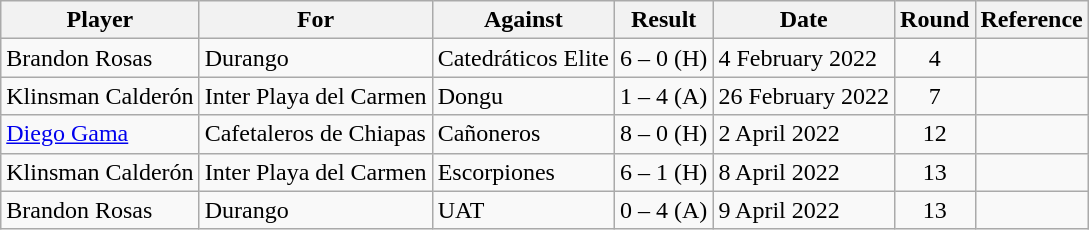<table class="wikitable sortable">
<tr>
<th>Player</th>
<th>For</th>
<th>Against</th>
<th>Result</th>
<th>Date</th>
<th>Round</th>
<th>Reference</th>
</tr>
<tr>
<td> Brandon Rosas</td>
<td>Durango</td>
<td>Catedráticos Elite</td>
<td align=center>6 – 0 (H)</td>
<td>4 February 2022</td>
<td align=center>4</td>
<td align=center></td>
</tr>
<tr>
<td> Klinsman Calderón</td>
<td>Inter Playa del Carmen</td>
<td>Dongu</td>
<td align=center>1 – 4 (A)</td>
<td>26 February 2022</td>
<td align=center>7</td>
<td align=center></td>
</tr>
<tr>
<td> <a href='#'>Diego Gama</a></td>
<td>Cafetaleros de Chiapas</td>
<td>Cañoneros</td>
<td align=center>8 – 0 (H)</td>
<td>2 April 2022</td>
<td align=center>12</td>
<td align=center></td>
</tr>
<tr>
<td> Klinsman Calderón</td>
<td>Inter Playa del Carmen</td>
<td>Escorpiones</td>
<td align=center>6 – 1 (H)</td>
<td>8 April 2022</td>
<td align=center>13</td>
<td align=center></td>
</tr>
<tr>
<td> Brandon Rosas</td>
<td>Durango</td>
<td>UAT</td>
<td align=center>0 – 4 (A)</td>
<td>9 April 2022</td>
<td align=center>13</td>
<td align=center></td>
</tr>
</table>
